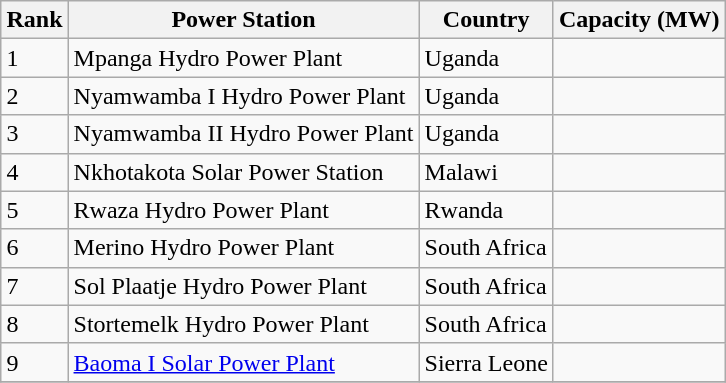<table class="wikitable sortable" style="margin: 0.5em auto">
<tr>
<th>Rank</th>
<th>Power Station</th>
<th>Country</th>
<th>Capacity (MW)</th>
</tr>
<tr>
<td>1</td>
<td>Mpanga Hydro Power Plant</td>
<td>Uganda</td>
<td></td>
</tr>
<tr>
<td>2</td>
<td>Nyamwamba I Hydro Power Plant</td>
<td>Uganda</td>
<td></td>
</tr>
<tr>
<td>3</td>
<td>Nyamwamba II Hydro Power Plant</td>
<td>Uganda</td>
<td></td>
</tr>
<tr>
<td>4</td>
<td>Nkhotakota Solar Power Station</td>
<td>Malawi</td>
<td></td>
</tr>
<tr>
<td>5</td>
<td>Rwaza Hydro Power Plant</td>
<td>Rwanda</td>
<td></td>
</tr>
<tr>
<td>6</td>
<td>Merino Hydro Power Plant</td>
<td>South Africa</td>
<td></td>
</tr>
<tr>
<td>7</td>
<td>Sol Plaatje Hydro Power Plant</td>
<td>South Africa</td>
<td></td>
</tr>
<tr>
<td>8</td>
<td>Stortemelk Hydro Power Plant</td>
<td>South Africa</td>
<td></td>
</tr>
<tr>
<td>9</td>
<td><a href='#'>Baoma I Solar Power Plant</a></td>
<td>Sierra Leone</td>
<td></td>
</tr>
<tr>
</tr>
</table>
